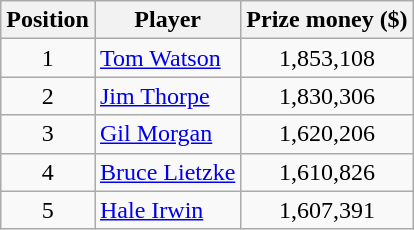<table class="wikitable">
<tr>
<th>Position</th>
<th>Player</th>
<th>Prize money ($)</th>
</tr>
<tr>
<td align=center>1</td>
<td> <a href='#'>Tom Watson</a></td>
<td align=center>1,853,108</td>
</tr>
<tr>
<td align=center>2</td>
<td> <a href='#'>Jim Thorpe</a></td>
<td align=center>1,830,306</td>
</tr>
<tr>
<td align=center>3</td>
<td> <a href='#'>Gil Morgan</a></td>
<td align=center>1,620,206</td>
</tr>
<tr>
<td align=center>4</td>
<td> <a href='#'>Bruce Lietzke</a></td>
<td align=center>1,610,826</td>
</tr>
<tr>
<td align=center>5</td>
<td> <a href='#'>Hale Irwin</a></td>
<td align=center>1,607,391</td>
</tr>
</table>
